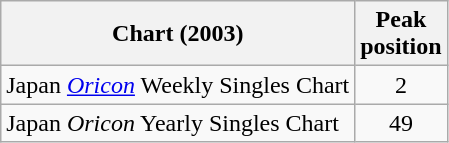<table class="wikitable sortable">
<tr>
<th>Chart (2003)</th>
<th>Peak<br>position</th>
</tr>
<tr>
<td>Japan <em><a href='#'>Oricon</a></em> Weekly Singles Chart</td>
<td align="center">2</td>
</tr>
<tr>
<td>Japan <em>Oricon</em> Yearly Singles Chart</td>
<td align="center">49</td>
</tr>
</table>
